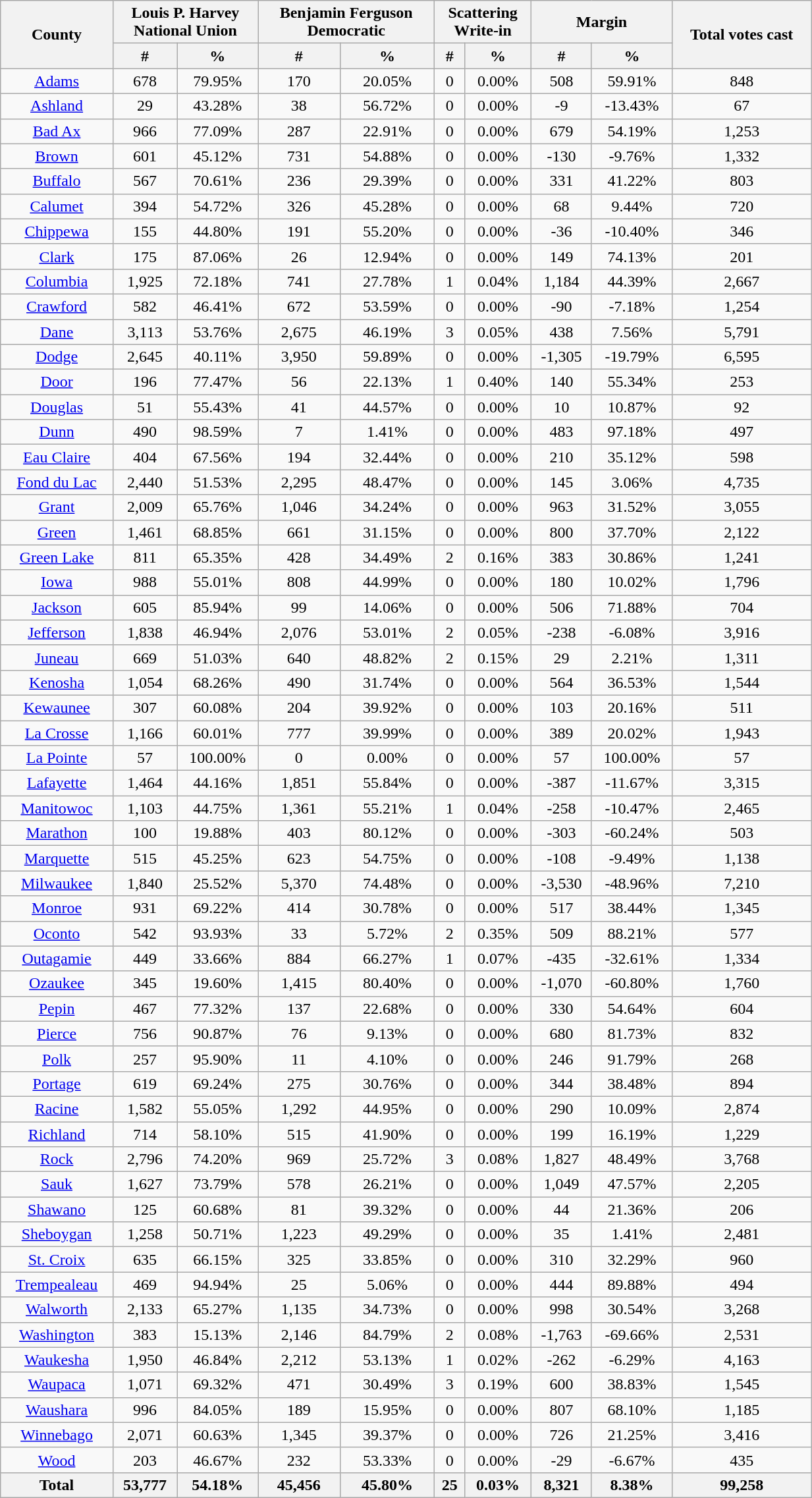<table width="65%" class="wikitable sortable" style="text-align:center">
<tr>
<th rowspan="2" style="text-align:center;">County</th>
<th colspan="2" style="text-align:center;">Louis P. Harvey<br>National Union</th>
<th colspan="2" style="text-align:center;">Benjamin Ferguson<br>Democratic</th>
<th colspan="2" style="text-align:center;">Scattering<br>Write-in</th>
<th colspan="2" style="text-align:center;">Margin</th>
<th rowspan="2" style="text-align:center;">Total votes cast</th>
</tr>
<tr>
<th style="text-align:center;" data-sort-type="number">#</th>
<th style="text-align:center;" data-sort-type="number">%</th>
<th style="text-align:center;" data-sort-type="number">#</th>
<th style="text-align:center;" data-sort-type="number">%</th>
<th style="text-align:center;" data-sort-type="number">#</th>
<th style="text-align:center;" data-sort-type="number">%</th>
<th style="text-align:center;" data-sort-type="number">#</th>
<th style="text-align:center;" data-sort-type="number">%</th>
</tr>
<tr style="text-align:center;">
<td><a href='#'>Adams</a></td>
<td>678</td>
<td>79.95%</td>
<td>170</td>
<td>20.05%</td>
<td>0</td>
<td>0.00%</td>
<td>508</td>
<td>59.91%</td>
<td>848</td>
</tr>
<tr style="text-align:center;">
<td><a href='#'>Ashland</a></td>
<td>29</td>
<td>43.28%</td>
<td>38</td>
<td>56.72%</td>
<td>0</td>
<td>0.00%</td>
<td>-9</td>
<td>-13.43%</td>
<td>67</td>
</tr>
<tr style="text-align:center;">
<td><a href='#'>Bad Ax</a></td>
<td>966</td>
<td>77.09%</td>
<td>287</td>
<td>22.91%</td>
<td>0</td>
<td>0.00%</td>
<td>679</td>
<td>54.19%</td>
<td>1,253</td>
</tr>
<tr style="text-align:center;">
<td><a href='#'>Brown</a></td>
<td>601</td>
<td>45.12%</td>
<td>731</td>
<td>54.88%</td>
<td>0</td>
<td>0.00%</td>
<td>-130</td>
<td>-9.76%</td>
<td>1,332</td>
</tr>
<tr style="text-align:center;">
<td><a href='#'>Buffalo</a></td>
<td>567</td>
<td>70.61%</td>
<td>236</td>
<td>29.39%</td>
<td>0</td>
<td>0.00%</td>
<td>331</td>
<td>41.22%</td>
<td>803</td>
</tr>
<tr style="text-align:center;">
<td><a href='#'>Calumet</a></td>
<td>394</td>
<td>54.72%</td>
<td>326</td>
<td>45.28%</td>
<td>0</td>
<td>0.00%</td>
<td>68</td>
<td>9.44%</td>
<td>720</td>
</tr>
<tr style="text-align:center;">
<td><a href='#'>Chippewa</a></td>
<td>155</td>
<td>44.80%</td>
<td>191</td>
<td>55.20%</td>
<td>0</td>
<td>0.00%</td>
<td>-36</td>
<td>-10.40%</td>
<td>346</td>
</tr>
<tr style="text-align:center;">
<td><a href='#'>Clark</a></td>
<td>175</td>
<td>87.06%</td>
<td>26</td>
<td>12.94%</td>
<td>0</td>
<td>0.00%</td>
<td>149</td>
<td>74.13%</td>
<td>201</td>
</tr>
<tr style="text-align:center;">
<td><a href='#'>Columbia</a></td>
<td>1,925</td>
<td>72.18%</td>
<td>741</td>
<td>27.78%</td>
<td>1</td>
<td>0.04%</td>
<td>1,184</td>
<td>44.39%</td>
<td>2,667</td>
</tr>
<tr style="text-align:center;">
<td><a href='#'>Crawford</a></td>
<td>582</td>
<td>46.41%</td>
<td>672</td>
<td>53.59%</td>
<td>0</td>
<td>0.00%</td>
<td>-90</td>
<td>-7.18%</td>
<td>1,254</td>
</tr>
<tr style="text-align:center;">
<td><a href='#'>Dane</a></td>
<td>3,113</td>
<td>53.76%</td>
<td>2,675</td>
<td>46.19%</td>
<td>3</td>
<td>0.05%</td>
<td>438</td>
<td>7.56%</td>
<td>5,791</td>
</tr>
<tr style="text-align:center;">
<td><a href='#'>Dodge</a></td>
<td>2,645</td>
<td>40.11%</td>
<td>3,950</td>
<td>59.89%</td>
<td>0</td>
<td>0.00%</td>
<td>-1,305</td>
<td>-19.79%</td>
<td>6,595</td>
</tr>
<tr style="text-align:center;">
<td><a href='#'>Door</a></td>
<td>196</td>
<td>77.47%</td>
<td>56</td>
<td>22.13%</td>
<td>1</td>
<td>0.40%</td>
<td>140</td>
<td>55.34%</td>
<td>253</td>
</tr>
<tr style="text-align:center;">
<td><a href='#'>Douglas</a></td>
<td>51</td>
<td>55.43%</td>
<td>41</td>
<td>44.57%</td>
<td>0</td>
<td>0.00%</td>
<td>10</td>
<td>10.87%</td>
<td>92</td>
</tr>
<tr style="text-align:center;">
<td><a href='#'>Dunn</a></td>
<td>490</td>
<td>98.59%</td>
<td>7</td>
<td>1.41%</td>
<td>0</td>
<td>0.00%</td>
<td>483</td>
<td>97.18%</td>
<td>497</td>
</tr>
<tr style="text-align:center;">
<td><a href='#'>Eau Claire</a></td>
<td>404</td>
<td>67.56%</td>
<td>194</td>
<td>32.44%</td>
<td>0</td>
<td>0.00%</td>
<td>210</td>
<td>35.12%</td>
<td>598</td>
</tr>
<tr style="text-align:center;">
<td><a href='#'>Fond du Lac</a></td>
<td>2,440</td>
<td>51.53%</td>
<td>2,295</td>
<td>48.47%</td>
<td>0</td>
<td>0.00%</td>
<td>145</td>
<td>3.06%</td>
<td>4,735</td>
</tr>
<tr style="text-align:center;">
<td><a href='#'>Grant</a></td>
<td>2,009</td>
<td>65.76%</td>
<td>1,046</td>
<td>34.24%</td>
<td>0</td>
<td>0.00%</td>
<td>963</td>
<td>31.52%</td>
<td>3,055</td>
</tr>
<tr style="text-align:center;">
<td><a href='#'>Green</a></td>
<td>1,461</td>
<td>68.85%</td>
<td>661</td>
<td>31.15%</td>
<td>0</td>
<td>0.00%</td>
<td>800</td>
<td>37.70%</td>
<td>2,122</td>
</tr>
<tr style="text-align:center;">
<td><a href='#'>Green Lake</a></td>
<td>811</td>
<td>65.35%</td>
<td>428</td>
<td>34.49%</td>
<td>2</td>
<td>0.16%</td>
<td>383</td>
<td>30.86%</td>
<td>1,241</td>
</tr>
<tr style="text-align:center;">
<td><a href='#'>Iowa</a></td>
<td>988</td>
<td>55.01%</td>
<td>808</td>
<td>44.99%</td>
<td>0</td>
<td>0.00%</td>
<td>180</td>
<td>10.02%</td>
<td>1,796</td>
</tr>
<tr style="text-align:center;">
<td><a href='#'>Jackson</a></td>
<td>605</td>
<td>85.94%</td>
<td>99</td>
<td>14.06%</td>
<td>0</td>
<td>0.00%</td>
<td>506</td>
<td>71.88%</td>
<td>704</td>
</tr>
<tr style="text-align:center;">
<td><a href='#'>Jefferson</a></td>
<td>1,838</td>
<td>46.94%</td>
<td>2,076</td>
<td>53.01%</td>
<td>2</td>
<td>0.05%</td>
<td>-238</td>
<td>-6.08%</td>
<td>3,916</td>
</tr>
<tr style="text-align:center;">
<td><a href='#'>Juneau</a></td>
<td>669</td>
<td>51.03%</td>
<td>640</td>
<td>48.82%</td>
<td>2</td>
<td>0.15%</td>
<td>29</td>
<td>2.21%</td>
<td>1,311</td>
</tr>
<tr style="text-align:center;">
<td><a href='#'>Kenosha</a></td>
<td>1,054</td>
<td>68.26%</td>
<td>490</td>
<td>31.74%</td>
<td>0</td>
<td>0.00%</td>
<td>564</td>
<td>36.53%</td>
<td>1,544</td>
</tr>
<tr style="text-align:center;">
<td><a href='#'>Kewaunee</a></td>
<td>307</td>
<td>60.08%</td>
<td>204</td>
<td>39.92%</td>
<td>0</td>
<td>0.00%</td>
<td>103</td>
<td>20.16%</td>
<td>511</td>
</tr>
<tr style="text-align:center;">
<td><a href='#'>La Crosse</a></td>
<td>1,166</td>
<td>60.01%</td>
<td>777</td>
<td>39.99%</td>
<td>0</td>
<td>0.00%</td>
<td>389</td>
<td>20.02%</td>
<td>1,943</td>
</tr>
<tr style="text-align:center;">
<td><a href='#'>La Pointe</a></td>
<td>57</td>
<td>100.00%</td>
<td>0</td>
<td>0.00%</td>
<td>0</td>
<td>0.00%</td>
<td>57</td>
<td>100.00%</td>
<td>57</td>
</tr>
<tr style="text-align:center;">
<td><a href='#'>Lafayette</a></td>
<td>1,464</td>
<td>44.16%</td>
<td>1,851</td>
<td>55.84%</td>
<td>0</td>
<td>0.00%</td>
<td>-387</td>
<td>-11.67%</td>
<td>3,315</td>
</tr>
<tr style="text-align:center;">
<td><a href='#'>Manitowoc</a></td>
<td>1,103</td>
<td>44.75%</td>
<td>1,361</td>
<td>55.21%</td>
<td>1</td>
<td>0.04%</td>
<td>-258</td>
<td>-10.47%</td>
<td>2,465</td>
</tr>
<tr style="text-align:center;">
<td><a href='#'>Marathon</a></td>
<td>100</td>
<td>19.88%</td>
<td>403</td>
<td>80.12%</td>
<td>0</td>
<td>0.00%</td>
<td>-303</td>
<td>-60.24%</td>
<td>503</td>
</tr>
<tr style="text-align:center;">
<td><a href='#'>Marquette</a></td>
<td>515</td>
<td>45.25%</td>
<td>623</td>
<td>54.75%</td>
<td>0</td>
<td>0.00%</td>
<td>-108</td>
<td>-9.49%</td>
<td>1,138</td>
</tr>
<tr style="text-align:center;">
<td><a href='#'>Milwaukee</a></td>
<td>1,840</td>
<td>25.52%</td>
<td>5,370</td>
<td>74.48%</td>
<td>0</td>
<td>0.00%</td>
<td>-3,530</td>
<td>-48.96%</td>
<td>7,210</td>
</tr>
<tr style="text-align:center;">
<td><a href='#'>Monroe</a></td>
<td>931</td>
<td>69.22%</td>
<td>414</td>
<td>30.78%</td>
<td>0</td>
<td>0.00%</td>
<td>517</td>
<td>38.44%</td>
<td>1,345</td>
</tr>
<tr style="text-align:center;">
<td><a href='#'>Oconto</a></td>
<td>542</td>
<td>93.93%</td>
<td>33</td>
<td>5.72%</td>
<td>2</td>
<td>0.35%</td>
<td>509</td>
<td>88.21%</td>
<td>577</td>
</tr>
<tr style="text-align:center;">
<td><a href='#'>Outagamie</a></td>
<td>449</td>
<td>33.66%</td>
<td>884</td>
<td>66.27%</td>
<td>1</td>
<td>0.07%</td>
<td>-435</td>
<td>-32.61%</td>
<td>1,334</td>
</tr>
<tr style="text-align:center;">
<td><a href='#'>Ozaukee</a></td>
<td>345</td>
<td>19.60%</td>
<td>1,415</td>
<td>80.40%</td>
<td>0</td>
<td>0.00%</td>
<td>-1,070</td>
<td>-60.80%</td>
<td>1,760</td>
</tr>
<tr style="text-align:center;">
<td><a href='#'>Pepin</a></td>
<td>467</td>
<td>77.32%</td>
<td>137</td>
<td>22.68%</td>
<td>0</td>
<td>0.00%</td>
<td>330</td>
<td>54.64%</td>
<td>604</td>
</tr>
<tr style="text-align:center;">
<td><a href='#'>Pierce</a></td>
<td>756</td>
<td>90.87%</td>
<td>76</td>
<td>9.13%</td>
<td>0</td>
<td>0.00%</td>
<td>680</td>
<td>81.73%</td>
<td>832</td>
</tr>
<tr style="text-align:center;">
<td><a href='#'>Polk</a></td>
<td>257</td>
<td>95.90%</td>
<td>11</td>
<td>4.10%</td>
<td>0</td>
<td>0.00%</td>
<td>246</td>
<td>91.79%</td>
<td>268</td>
</tr>
<tr style="text-align:center;">
<td><a href='#'>Portage</a></td>
<td>619</td>
<td>69.24%</td>
<td>275</td>
<td>30.76%</td>
<td>0</td>
<td>0.00%</td>
<td>344</td>
<td>38.48%</td>
<td>894</td>
</tr>
<tr style="text-align:center;">
<td><a href='#'>Racine</a></td>
<td>1,582</td>
<td>55.05%</td>
<td>1,292</td>
<td>44.95%</td>
<td>0</td>
<td>0.00%</td>
<td>290</td>
<td>10.09%</td>
<td>2,874</td>
</tr>
<tr style="text-align:center;">
<td><a href='#'>Richland</a></td>
<td>714</td>
<td>58.10%</td>
<td>515</td>
<td>41.90%</td>
<td>0</td>
<td>0.00%</td>
<td>199</td>
<td>16.19%</td>
<td>1,229</td>
</tr>
<tr style="text-align:center;">
<td><a href='#'>Rock</a></td>
<td>2,796</td>
<td>74.20%</td>
<td>969</td>
<td>25.72%</td>
<td>3</td>
<td>0.08%</td>
<td>1,827</td>
<td>48.49%</td>
<td>3,768</td>
</tr>
<tr style="text-align:center;">
<td><a href='#'>Sauk</a></td>
<td>1,627</td>
<td>73.79%</td>
<td>578</td>
<td>26.21%</td>
<td>0</td>
<td>0.00%</td>
<td>1,049</td>
<td>47.57%</td>
<td>2,205</td>
</tr>
<tr style="text-align:center;">
<td><a href='#'>Shawano</a></td>
<td>125</td>
<td>60.68%</td>
<td>81</td>
<td>39.32%</td>
<td>0</td>
<td>0.00%</td>
<td>44</td>
<td>21.36%</td>
<td>206</td>
</tr>
<tr style="text-align:center;">
<td><a href='#'>Sheboygan</a></td>
<td>1,258</td>
<td>50.71%</td>
<td>1,223</td>
<td>49.29%</td>
<td>0</td>
<td>0.00%</td>
<td>35</td>
<td>1.41%</td>
<td>2,481</td>
</tr>
<tr style="text-align:center;">
<td><a href='#'>St. Croix</a></td>
<td>635</td>
<td>66.15%</td>
<td>325</td>
<td>33.85%</td>
<td>0</td>
<td>0.00%</td>
<td>310</td>
<td>32.29%</td>
<td>960</td>
</tr>
<tr style="text-align:center;">
<td><a href='#'>Trempealeau</a></td>
<td>469</td>
<td>94.94%</td>
<td>25</td>
<td>5.06%</td>
<td>0</td>
<td>0.00%</td>
<td>444</td>
<td>89.88%</td>
<td>494</td>
</tr>
<tr style="text-align:center;">
<td><a href='#'>Walworth</a></td>
<td>2,133</td>
<td>65.27%</td>
<td>1,135</td>
<td>34.73%</td>
<td>0</td>
<td>0.00%</td>
<td>998</td>
<td>30.54%</td>
<td>3,268</td>
</tr>
<tr style="text-align:center;">
<td><a href='#'>Washington</a></td>
<td>383</td>
<td>15.13%</td>
<td>2,146</td>
<td>84.79%</td>
<td>2</td>
<td>0.08%</td>
<td>-1,763</td>
<td>-69.66%</td>
<td>2,531</td>
</tr>
<tr style="text-align:center;">
<td><a href='#'>Waukesha</a></td>
<td>1,950</td>
<td>46.84%</td>
<td>2,212</td>
<td>53.13%</td>
<td>1</td>
<td>0.02%</td>
<td>-262</td>
<td>-6.29%</td>
<td>4,163</td>
</tr>
<tr style="text-align:center;">
<td><a href='#'>Waupaca</a></td>
<td>1,071</td>
<td>69.32%</td>
<td>471</td>
<td>30.49%</td>
<td>3</td>
<td>0.19%</td>
<td>600</td>
<td>38.83%</td>
<td>1,545</td>
</tr>
<tr style="text-align:center;">
<td><a href='#'>Waushara</a></td>
<td>996</td>
<td>84.05%</td>
<td>189</td>
<td>15.95%</td>
<td>0</td>
<td>0.00%</td>
<td>807</td>
<td>68.10%</td>
<td>1,185</td>
</tr>
<tr style="text-align:center;">
<td><a href='#'>Winnebago</a></td>
<td>2,071</td>
<td>60.63%</td>
<td>1,345</td>
<td>39.37%</td>
<td>0</td>
<td>0.00%</td>
<td>726</td>
<td>21.25%</td>
<td>3,416</td>
</tr>
<tr style="text-align:center;">
<td><a href='#'>Wood</a></td>
<td>203</td>
<td>46.67%</td>
<td>232</td>
<td>53.33%</td>
<td>0</td>
<td>0.00%</td>
<td>-29</td>
<td>-6.67%</td>
<td>435</td>
</tr>
<tr>
<th>Total</th>
<th>53,777</th>
<th>54.18%</th>
<th>45,456</th>
<th>45.80%</th>
<th>25</th>
<th>0.03%</th>
<th>8,321</th>
<th>8.38%</th>
<th>99,258</th>
</tr>
</table>
